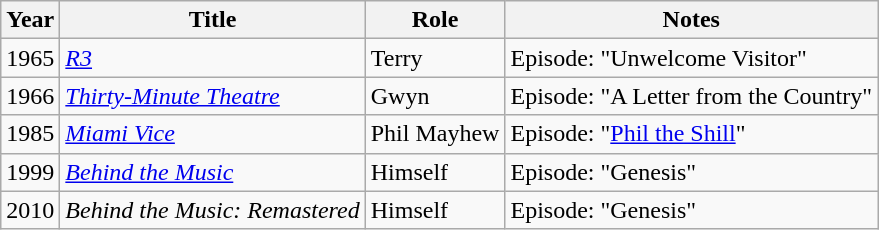<table class="wikitable plainrowheaders sortable" style="margin-right: 0;">
<tr>
<th scope="col">Year</th>
<th scope="col">Title</th>
<th scope="col">Role</th>
<th scope="col" class="unsortable">Notes</th>
</tr>
<tr>
<td>1965</td>
<td><em><a href='#'>R3</a></em></td>
<td>Terry</td>
<td>Episode: "Unwelcome Visitor"</td>
</tr>
<tr>
<td>1966</td>
<td><em><a href='#'>Thirty-Minute Theatre</a></em></td>
<td>Gwyn</td>
<td>Episode: "A Letter from the Country"</td>
</tr>
<tr>
<td>1985</td>
<td><em><a href='#'>Miami Vice</a></em></td>
<td>Phil Mayhew</td>
<td>Episode: "<a href='#'>Phil the Shill</a>"</td>
</tr>
<tr>
<td>1999</td>
<td><em><a href='#'>Behind the Music</a></em></td>
<td>Himself</td>
<td>Episode: "Genesis"</td>
</tr>
<tr>
<td>2010</td>
<td><em>Behind the Music: Remastered</em></td>
<td>Himself</td>
<td>Episode: "Genesis"</td>
</tr>
</table>
